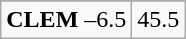<table class="wikitable">
<tr align="center">
</tr>
<tr align="center">
<td><strong>CLEM</strong> –6.5</td>
<td>45.5</td>
</tr>
</table>
